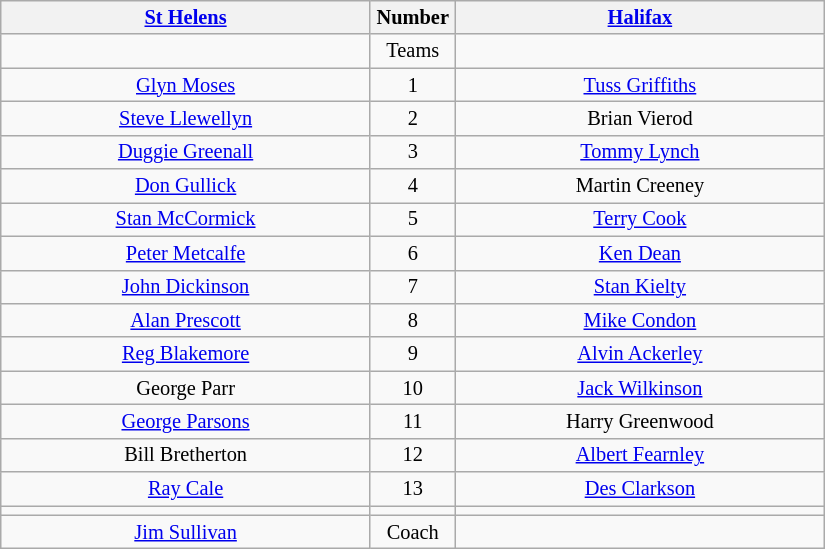<table class="wikitable" style="text-align:center; font-size: 85%">
<tr>
<th width=240 abbr=winner><a href='#'>St Helens</a></th>
<th width=50 abbr="Number">Number</th>
<th width=240 abbr=runner-up><a href='#'>Halifax</a></th>
</tr>
<tr>
<td></td>
<td>Teams</td>
<td></td>
</tr>
<tr>
<td><a href='#'>Glyn Moses</a></td>
<td>1</td>
<td><a href='#'>Tuss Griffiths</a></td>
</tr>
<tr>
<td><a href='#'>Steve Llewellyn</a></td>
<td>2</td>
<td>Brian Vierod</td>
</tr>
<tr>
<td><a href='#'>Duggie Greenall</a></td>
<td>3</td>
<td><a href='#'>Tommy Lynch</a></td>
</tr>
<tr>
<td><a href='#'>Don Gullick</a></td>
<td>4</td>
<td>Martin Creeney</td>
</tr>
<tr>
<td><a href='#'>Stan McCormick</a></td>
<td>5</td>
<td><a href='#'>Terry Cook</a></td>
</tr>
<tr>
<td><a href='#'>Peter Metcalfe</a></td>
<td>6</td>
<td><a href='#'>Ken Dean</a></td>
</tr>
<tr>
<td><a href='#'>John Dickinson</a></td>
<td>7</td>
<td><a href='#'>Stan Kielty</a></td>
</tr>
<tr>
<td><a href='#'>Alan Prescott</a></td>
<td>8</td>
<td><a href='#'>Mike Condon</a></td>
</tr>
<tr>
<td><a href='#'>Reg Blakemore</a></td>
<td>9</td>
<td><a href='#'>Alvin Ackerley</a></td>
</tr>
<tr>
<td>George Parr</td>
<td>10</td>
<td><a href='#'>Jack Wilkinson</a></td>
</tr>
<tr>
<td><a href='#'>George Parsons</a></td>
<td>11</td>
<td>Harry Greenwood</td>
</tr>
<tr>
<td>Bill Bretherton</td>
<td>12</td>
<td><a href='#'>Albert Fearnley</a></td>
</tr>
<tr>
<td><a href='#'>Ray Cale</a></td>
<td>13</td>
<td><a href='#'>Des Clarkson</a></td>
</tr>
<tr>
<td></td>
<td></td>
<td></td>
</tr>
<tr>
<td><a href='#'>Jim Sullivan</a></td>
<td>Coach</td>
<td></td>
</tr>
</table>
